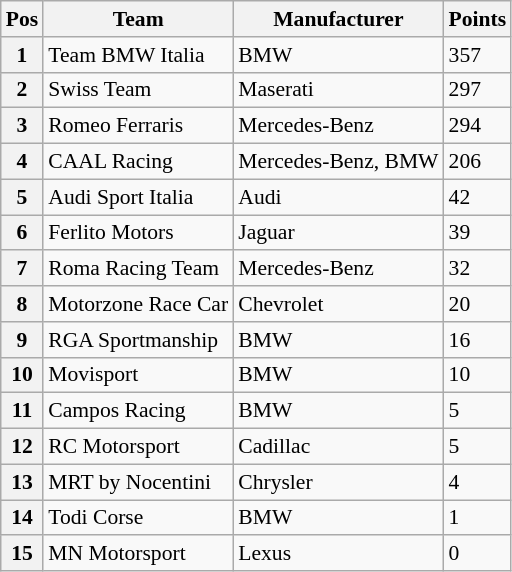<table class="wikitable" style="font-size: 90%">
<tr>
<th>Pos</th>
<th>Team</th>
<th>Manufacturer</th>
<th>Points</th>
</tr>
<tr>
<th>1</th>
<td> Team BMW Italia</td>
<td>BMW</td>
<td>357</td>
</tr>
<tr>
<th>2</th>
<td> Swiss Team</td>
<td>Maserati</td>
<td>297</td>
</tr>
<tr>
<th>3</th>
<td> Romeo Ferraris</td>
<td>Mercedes-Benz</td>
<td>294</td>
</tr>
<tr>
<th>4</th>
<td> CAAL Racing</td>
<td>Mercedes-Benz, BMW</td>
<td>206</td>
</tr>
<tr>
<th>5</th>
<td> Audi Sport Italia</td>
<td>Audi</td>
<td>42</td>
</tr>
<tr>
<th>6</th>
<td> Ferlito Motors</td>
<td>Jaguar</td>
<td>39</td>
</tr>
<tr>
<th>7</th>
<td> Roma Racing Team</td>
<td>Mercedes-Benz</td>
<td>32</td>
</tr>
<tr>
<th>8</th>
<td> Motorzone Race Car</td>
<td>Chevrolet</td>
<td>20</td>
</tr>
<tr>
<th>9</th>
<td> RGA Sportmanship</td>
<td>BMW</td>
<td>16</td>
</tr>
<tr>
<th>10</th>
<td> Movisport</td>
<td>BMW</td>
<td>10</td>
</tr>
<tr>
<th>11</th>
<td> Campos Racing</td>
<td>BMW</td>
<td>5</td>
</tr>
<tr>
<th>12</th>
<td> RC Motorsport</td>
<td>Cadillac</td>
<td>5</td>
</tr>
<tr>
<th>13</th>
<td> MRT by Nocentini</td>
<td>Chrysler</td>
<td>4</td>
</tr>
<tr>
<th>14</th>
<td> Todi Corse</td>
<td>BMW</td>
<td>1</td>
</tr>
<tr>
<th>15</th>
<td> MN Motorsport</td>
<td>Lexus</td>
<td>0</td>
</tr>
</table>
